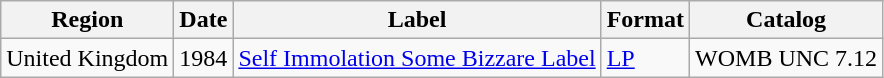<table class="wikitable">
<tr>
<th>Region</th>
<th>Date</th>
<th>Label</th>
<th>Format</th>
<th>Catalog</th>
</tr>
<tr>
<td>United Kingdom</td>
<td>1984</td>
<td><a href='#'>Self Immolation Some Bizzare Label</a></td>
<td><a href='#'>LP</a></td>
<td>WOMB UNC 7.12</td>
</tr>
</table>
